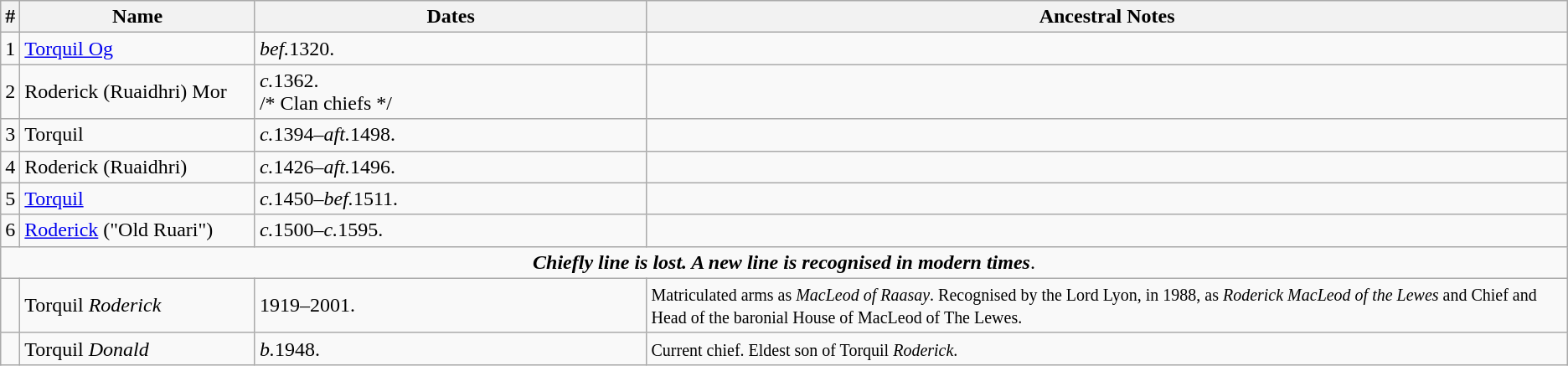<table class="wikitable">
<tr>
<th width=1%><strong>#</strong></th>
<th width=15%><strong>Name</strong></th>
<th width=25%><strong>Dates</strong></th>
<th><strong>Ancestral Notes</strong></th>
</tr>
<tr>
<td>1</td>
<td><a href='#'>Torquil Og</a></td>
<td><em>bef.</em>1320.</td>
<td></td>
</tr>
<tr>
<td>2</td>
<td>Roderick (Ruaidhri) Mor</td>
<td><em>c.</em>1362.<br>/* Clan chiefs */</td>
<td></td>
</tr>
<tr>
<td>3</td>
<td>Torquil</td>
<td><em>c.</em>1394–<em>aft.</em>1498.</td>
<td></td>
</tr>
<tr>
<td>4</td>
<td>Roderick (Ruaidhri)</td>
<td><em>c.</em>1426–<em>aft.</em>1496.</td>
<td></td>
</tr>
<tr>
<td>5</td>
<td><a href='#'>Torquil</a></td>
<td><em>c.</em>1450–<em>bef.</em>1511.</td>
<td></td>
</tr>
<tr>
<td>6</td>
<td><a href='#'>Roderick</a> ("Old Ruari")</td>
<td><em>c.</em>1500–<em>c.</em>1595.</td>
<td></td>
</tr>
<tr>
<td colspan=4 style="text-align:center;"><strong><em>Chiefly line is lost. A new line is recognised in modern times</em></strong>.</td>
</tr>
<tr>
<td></td>
<td>Torquil <em>Roderick</em></td>
<td>1919–2001.</td>
<td><small>Matriculated arms as <em>MacLeod of Raasay</em>. Recognised by the Lord Lyon, in 1988, as <em>Roderick MacLeod of the Lewes</em> and Chief and Head of the baronial House of MacLeod of The Lewes.</small></td>
</tr>
<tr>
<td></td>
<td>Torquil <em>Donald</em></td>
<td><em>b.</em>1948.</td>
<td><small>Current chief. Eldest son of Torquil <em>Roderick</em>.</small></td>
</tr>
</table>
